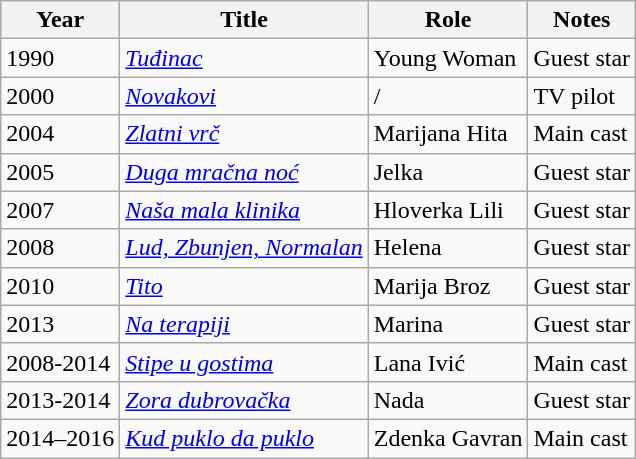<table class="wikitable sortable">
<tr>
<th>Year</th>
<th>Title</th>
<th>Role</th>
<th class="unsortable">Notes</th>
</tr>
<tr>
<td>1990</td>
<td><em><a href='#'>Tuđinac</a></em></td>
<td>Young Woman</td>
<td>Guest star</td>
</tr>
<tr>
<td>2000</td>
<td><em><a href='#'>Novakovi</a></em></td>
<td>/</td>
<td>TV pilot</td>
</tr>
<tr>
<td>2004</td>
<td><em><a href='#'>Zlatni vrč</a></em></td>
<td>Marijana Hita</td>
<td>Main cast</td>
</tr>
<tr>
<td>2005</td>
<td><em><a href='#'>Duga mračna noć</a></em></td>
<td>Jelka</td>
<td>Guest star</td>
</tr>
<tr>
<td>2007</td>
<td><em><a href='#'>Naša mala klinika</a></em></td>
<td>Hloverka Lili</td>
<td>Guest star</td>
</tr>
<tr>
<td>2008</td>
<td><em><a href='#'>Lud, Zbunjen, Normalan</a></em></td>
<td>Helena</td>
<td>Guest star</td>
</tr>
<tr>
<td>2010</td>
<td><em><a href='#'>Tito</a></em></td>
<td>Marija Broz</td>
<td>Guest star</td>
</tr>
<tr>
<td>2013</td>
<td><em><a href='#'>Na terapiji</a></em></td>
<td>Marina</td>
<td>Guest star</td>
</tr>
<tr>
<td>2008-2014</td>
<td><em><a href='#'>Stipe u gostima</a></em></td>
<td>Lana Ivić</td>
<td>Main cast</td>
</tr>
<tr>
<td>2013-2014</td>
<td><em><a href='#'>Zora dubrovačka</a></em></td>
<td>Nada</td>
<td>Guest star</td>
</tr>
<tr>
<td>2014–2016</td>
<td><em><a href='#'>Kud puklo da puklo</a></em></td>
<td>Zdenka Gavran</td>
<td>Main cast</td>
</tr>
</table>
